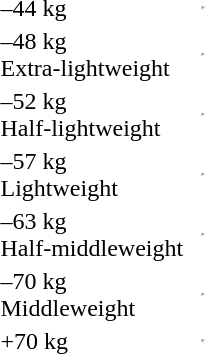<table>
<tr>
<td>–44 kg</td>
<td></td>
<td></td>
<td><hr></td>
</tr>
<tr>
<td>–48 kg<br>Extra-lightweight</td>
<td></td>
<td></td>
<td><hr></td>
</tr>
<tr>
<td>–52 kg<br>Half-lightweight</td>
<td></td>
<td></td>
<td><hr></td>
</tr>
<tr>
<td>–57 kg<br>Lightweight</td>
<td></td>
<td></td>
<td><hr></td>
</tr>
<tr>
<td>–63 kg<br>Half-middleweight</td>
<td></td>
<td></td>
<td><hr></td>
</tr>
<tr>
<td>–70 kg<br>Middleweight</td>
<td></td>
<td></td>
<td><hr></td>
</tr>
<tr>
<td>+70 kg</td>
<td></td>
<td></td>
<td><hr></td>
</tr>
</table>
